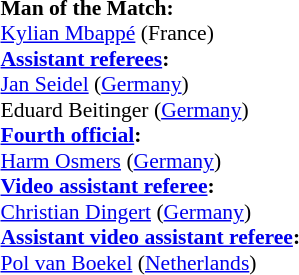<table style="width:100%; font-size:90%;">
<tr>
<td><br><strong>Man of the Match:</strong>
<br><a href='#'>Kylian Mbappé</a> (France)<br><strong><a href='#'>Assistant referees</a>:</strong>
<br><a href='#'>Jan Seidel</a> (<a href='#'>Germany</a>)
<br>Eduard Beitinger (<a href='#'>Germany</a>)
<br><strong><a href='#'>Fourth official</a>:</strong>
<br><a href='#'>Harm Osmers</a> (<a href='#'>Germany</a>)
<br><strong><a href='#'>Video assistant referee</a>:</strong>
<br><a href='#'>Christian Dingert</a> (<a href='#'>Germany</a>)
<br><strong><a href='#'>Assistant video assistant referee</a>:</strong>
<br><a href='#'>Pol van Boekel</a> (<a href='#'>Netherlands</a>)</td>
</tr>
</table>
